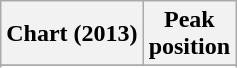<table class="wikitable sortable plainrowheaders" style="text-align:center;">
<tr>
<th scope="col">Chart (2013)</th>
<th scope="col">Peak<br>position</th>
</tr>
<tr>
</tr>
<tr>
</tr>
<tr>
</tr>
</table>
